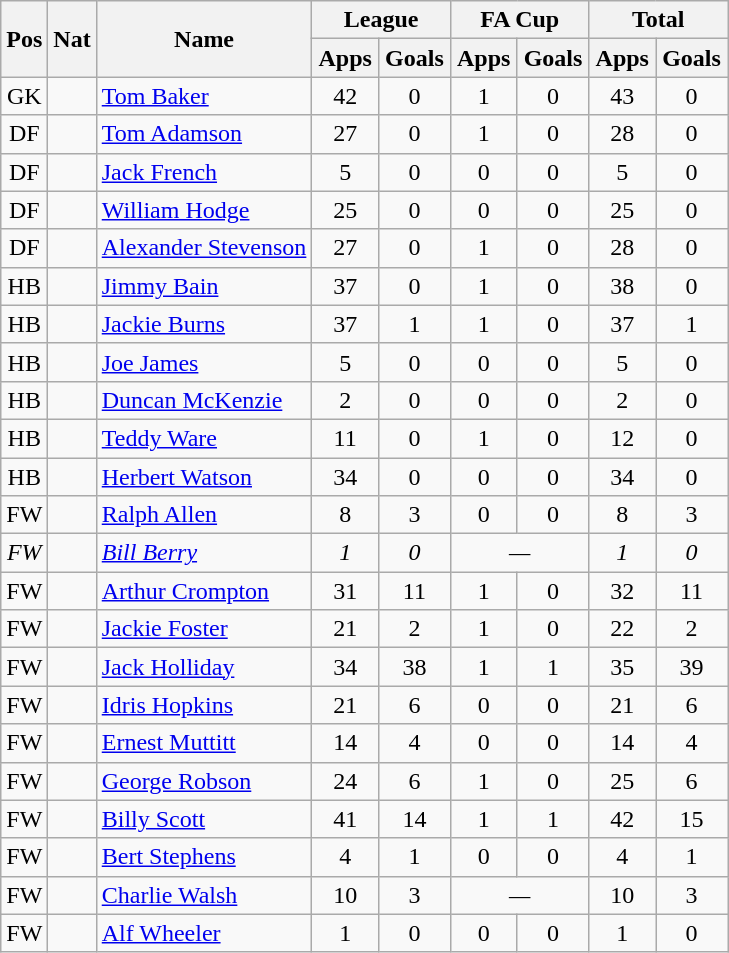<table class="wikitable" style="text-align:center">
<tr>
<th rowspan="2">Pos</th>
<th rowspan="2">Nat</th>
<th rowspan="2">Name</th>
<th colspan="2" style="width:85px;">League</th>
<th colspan="2" style="width:85px;">FA Cup</th>
<th colspan="2" style="width:85px;">Total</th>
</tr>
<tr>
<th>Apps</th>
<th>Goals</th>
<th>Apps</th>
<th>Goals</th>
<th>Apps</th>
<th>Goals</th>
</tr>
<tr>
<td>GK</td>
<td></td>
<td style="text-align:left;"><a href='#'>Tom Baker</a></td>
<td>42</td>
<td>0</td>
<td>1</td>
<td>0</td>
<td>43</td>
<td>0</td>
</tr>
<tr>
<td>DF</td>
<td></td>
<td style="text-align:left;"><a href='#'>Tom Adamson</a></td>
<td>27</td>
<td>0</td>
<td>1</td>
<td>0</td>
<td>28</td>
<td>0</td>
</tr>
<tr>
<td>DF</td>
<td></td>
<td style="text-align:left;"><a href='#'>Jack French</a></td>
<td>5</td>
<td>0</td>
<td>0</td>
<td>0</td>
<td>5</td>
<td>0</td>
</tr>
<tr>
<td>DF</td>
<td></td>
<td style="text-align:left;"><a href='#'>William Hodge</a></td>
<td>25</td>
<td>0</td>
<td>0</td>
<td>0</td>
<td>25</td>
<td>0</td>
</tr>
<tr>
<td>DF</td>
<td></td>
<td style="text-align:left;"><a href='#'>Alexander Stevenson</a></td>
<td>27</td>
<td>0</td>
<td>1</td>
<td>0</td>
<td>28</td>
<td>0</td>
</tr>
<tr>
<td>HB</td>
<td></td>
<td style="text-align:left;"><a href='#'>Jimmy Bain</a></td>
<td>37</td>
<td>0</td>
<td>1</td>
<td>0</td>
<td>38</td>
<td>0</td>
</tr>
<tr>
<td>HB</td>
<td></td>
<td style="text-align:left;"><a href='#'>Jackie Burns</a></td>
<td>37</td>
<td>1</td>
<td>1</td>
<td>0</td>
<td>37</td>
<td>1</td>
</tr>
<tr>
<td>HB</td>
<td></td>
<td style="text-align:left;"><a href='#'>Joe James</a></td>
<td>5</td>
<td>0</td>
<td>0</td>
<td>0</td>
<td>5</td>
<td>0</td>
</tr>
<tr>
<td>HB</td>
<td></td>
<td style="text-align:left;"><a href='#'>Duncan McKenzie</a></td>
<td>2</td>
<td>0</td>
<td>0</td>
<td>0</td>
<td>2</td>
<td>0</td>
</tr>
<tr>
<td>HB</td>
<td></td>
<td style="text-align:left;"><a href='#'>Teddy Ware</a></td>
<td>11</td>
<td>0</td>
<td>1</td>
<td>0</td>
<td>12</td>
<td>0</td>
</tr>
<tr>
<td>HB</td>
<td></td>
<td style="text-align:left;"><a href='#'>Herbert Watson</a></td>
<td>34</td>
<td>0</td>
<td>0</td>
<td>0</td>
<td>34</td>
<td>0</td>
</tr>
<tr>
<td>FW</td>
<td></td>
<td style="text-align:left;"><a href='#'>Ralph Allen</a></td>
<td>8</td>
<td>3</td>
<td>0</td>
<td>0</td>
<td>8</td>
<td>3</td>
</tr>
<tr>
<td><em>FW</em></td>
<td><em></em></td>
<td style="text-align:left;"><a href='#'><em>Bill Berry</em></a></td>
<td><em>1</em></td>
<td><em>0</em></td>
<td colspan="2"><em>—</em></td>
<td><em>1</em></td>
<td><em>0</em></td>
</tr>
<tr>
<td>FW</td>
<td></td>
<td style="text-align:left;"><a href='#'>Arthur Crompton</a></td>
<td>31</td>
<td>11</td>
<td>1</td>
<td>0</td>
<td>32</td>
<td>11</td>
</tr>
<tr>
<td>FW</td>
<td></td>
<td style="text-align:left;"><a href='#'>Jackie Foster</a></td>
<td>21</td>
<td>2</td>
<td>1</td>
<td>0</td>
<td>22</td>
<td>2</td>
</tr>
<tr>
<td>FW</td>
<td></td>
<td style="text-align:left;"><a href='#'>Jack Holliday</a></td>
<td>34</td>
<td>38</td>
<td>1</td>
<td>1</td>
<td>35</td>
<td>39</td>
</tr>
<tr>
<td>FW</td>
<td></td>
<td style="text-align:left;"><a href='#'>Idris Hopkins</a></td>
<td>21</td>
<td>6</td>
<td>0</td>
<td>0</td>
<td>21</td>
<td>6</td>
</tr>
<tr>
<td>FW</td>
<td></td>
<td style="text-align:left;"><a href='#'>Ernest Muttitt</a></td>
<td>14</td>
<td>4</td>
<td>0</td>
<td>0</td>
<td>14</td>
<td>4</td>
</tr>
<tr>
<td>FW</td>
<td><em></em></td>
<td style="text-align:left;"><a href='#'>George Robson</a></td>
<td>24</td>
<td>6</td>
<td>1</td>
<td>0</td>
<td>25</td>
<td>6</td>
</tr>
<tr>
<td>FW</td>
<td><em></em></td>
<td style="text-align:left;"><a href='#'>Billy Scott</a></td>
<td>41</td>
<td>14</td>
<td>1</td>
<td>1</td>
<td>42</td>
<td>15</td>
</tr>
<tr>
<td>FW</td>
<td><em></em></td>
<td style="text-align:left;"><a href='#'>Bert Stephens</a></td>
<td>4</td>
<td>1</td>
<td>0</td>
<td>0</td>
<td>4</td>
<td>1</td>
</tr>
<tr>
<td>FW</td>
<td></td>
<td style="text-align:left;"><a href='#'>Charlie Walsh</a></td>
<td>10</td>
<td>3</td>
<td colspan="2"><em>—</em></td>
<td>10</td>
<td>3</td>
</tr>
<tr>
<td>FW</td>
<td></td>
<td style="text-align:left;"><a href='#'>Alf Wheeler</a></td>
<td>1</td>
<td>0</td>
<td>0</td>
<td>0</td>
<td>1</td>
<td>0</td>
</tr>
</table>
